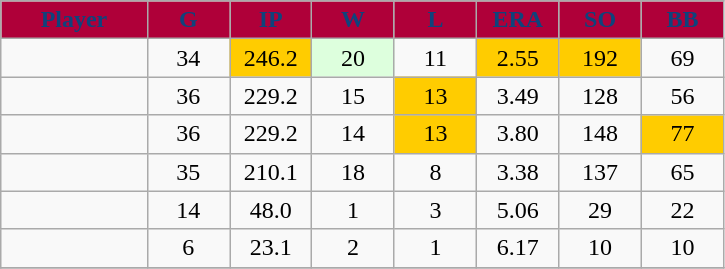<table class="wikitable sortable">
<tr>
<th style="background:#af0039;color:#0f437c;" width="16%">Player</th>
<th style="background:#af0039;color:#0f437c;" width="9%">G</th>
<th style="background:#af0039;color:#0f437c;" width="9%">IP</th>
<th style="background:#af0039;color:#0f437c;" width="9%">W</th>
<th style="background:#af0039;color:#0f437c;" width="9%">L</th>
<th style="background:#af0039;color:#0f437c;" width="9%">ERA</th>
<th style="background:#af0039;color:#0f437c;" width="9%">SO</th>
<th style="background:#af0039;color:#0f437c;" width="9%">BB</th>
</tr>
<tr align="center">
<td></td>
<td>34</td>
<td bgcolor="#FFCC00">246.2</td>
<td bgcolor="#DDFFDD">20</td>
<td>11</td>
<td bgcolor="#FFCC00">2.55</td>
<td bgcolor="#FFCC00">192</td>
<td>69</td>
</tr>
<tr align="center">
<td></td>
<td>36</td>
<td>229.2</td>
<td>15</td>
<td bgcolor="#FFCC00">13</td>
<td>3.49</td>
<td>128</td>
<td>56</td>
</tr>
<tr align="center">
<td></td>
<td>36</td>
<td>229.2</td>
<td>14</td>
<td bgcolor="#FFCC00">13</td>
<td>3.80</td>
<td>148</td>
<td bgcolor="#FFCC00">77</td>
</tr>
<tr align="center">
<td></td>
<td>35</td>
<td>210.1</td>
<td>18</td>
<td>8</td>
<td>3.38</td>
<td>137</td>
<td>65</td>
</tr>
<tr align="center">
<td></td>
<td>14</td>
<td>48.0</td>
<td>1</td>
<td>3</td>
<td>5.06</td>
<td>29</td>
<td>22</td>
</tr>
<tr align="center">
<td></td>
<td>6</td>
<td>23.1</td>
<td>2</td>
<td>1</td>
<td>6.17</td>
<td>10</td>
<td>10</td>
</tr>
<tr align="center">
</tr>
</table>
